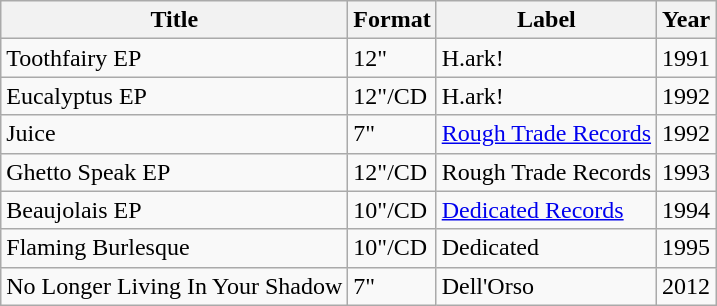<table class="wikitable">
<tr>
<th>Title</th>
<th>Format</th>
<th>Label</th>
<th>Year</th>
</tr>
<tr>
<td>Toothfairy EP</td>
<td>12"</td>
<td>H.ark!</td>
<td>1991</td>
</tr>
<tr>
<td>Eucalyptus EP</td>
<td>12"/CD</td>
<td>H.ark!</td>
<td>1992</td>
</tr>
<tr>
<td>Juice</td>
<td>7"</td>
<td><a href='#'>Rough Trade Records</a></td>
<td>1992</td>
</tr>
<tr>
<td>Ghetto Speak EP</td>
<td>12"/CD</td>
<td>Rough Trade Records</td>
<td>1993</td>
</tr>
<tr>
<td>Beaujolais EP</td>
<td>10"/CD</td>
<td><a href='#'>Dedicated Records</a></td>
<td>1994</td>
</tr>
<tr>
<td>Flaming Burlesque</td>
<td>10"/CD</td>
<td>Dedicated</td>
<td>1995</td>
</tr>
<tr>
<td>No Longer Living In Your Shadow</td>
<td>7"</td>
<td>Dell'Orso</td>
<td>2012</td>
</tr>
</table>
